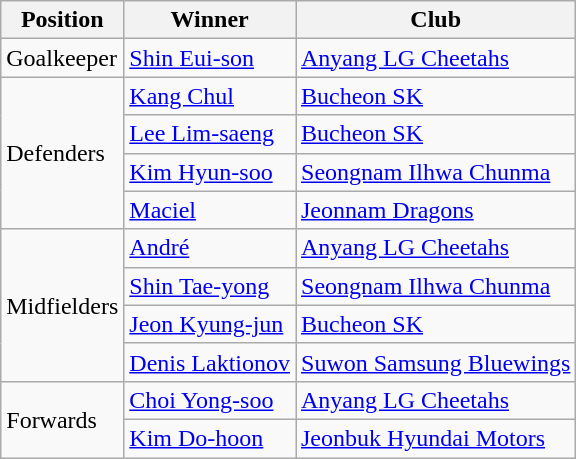<table class="wikitable">
<tr>
<th>Position</th>
<th>Winner</th>
<th>Club</th>
</tr>
<tr>
<td>Goalkeeper</td>
<td> <a href='#'>Shin Eui-son</a></td>
<td><a href='#'>Anyang LG Cheetahs</a></td>
</tr>
<tr>
<td rowspan="4">Defenders</td>
<td> <a href='#'>Kang Chul</a></td>
<td><a href='#'>Bucheon SK</a></td>
</tr>
<tr>
<td> <a href='#'>Lee Lim-saeng</a></td>
<td><a href='#'>Bucheon SK</a></td>
</tr>
<tr>
<td> <a href='#'>Kim Hyun-soo</a></td>
<td><a href='#'>Seongnam Ilhwa Chunma</a></td>
</tr>
<tr>
<td> <a href='#'>Maciel</a></td>
<td><a href='#'>Jeonnam Dragons</a></td>
</tr>
<tr>
<td rowspan="4">Midfielders</td>
<td> <a href='#'>André</a></td>
<td><a href='#'>Anyang LG Cheetahs</a></td>
</tr>
<tr>
<td> <a href='#'>Shin Tae-yong</a></td>
<td><a href='#'>Seongnam Ilhwa Chunma</a></td>
</tr>
<tr>
<td> <a href='#'>Jeon Kyung-jun</a></td>
<td><a href='#'>Bucheon SK</a></td>
</tr>
<tr>
<td> <a href='#'>Denis Laktionov</a></td>
<td><a href='#'>Suwon Samsung Bluewings</a></td>
</tr>
<tr>
<td rowspan="2">Forwards</td>
<td> <a href='#'>Choi Yong-soo</a></td>
<td><a href='#'>Anyang LG Cheetahs</a></td>
</tr>
<tr>
<td> <a href='#'>Kim Do-hoon</a></td>
<td><a href='#'>Jeonbuk Hyundai Motors</a></td>
</tr>
</table>
